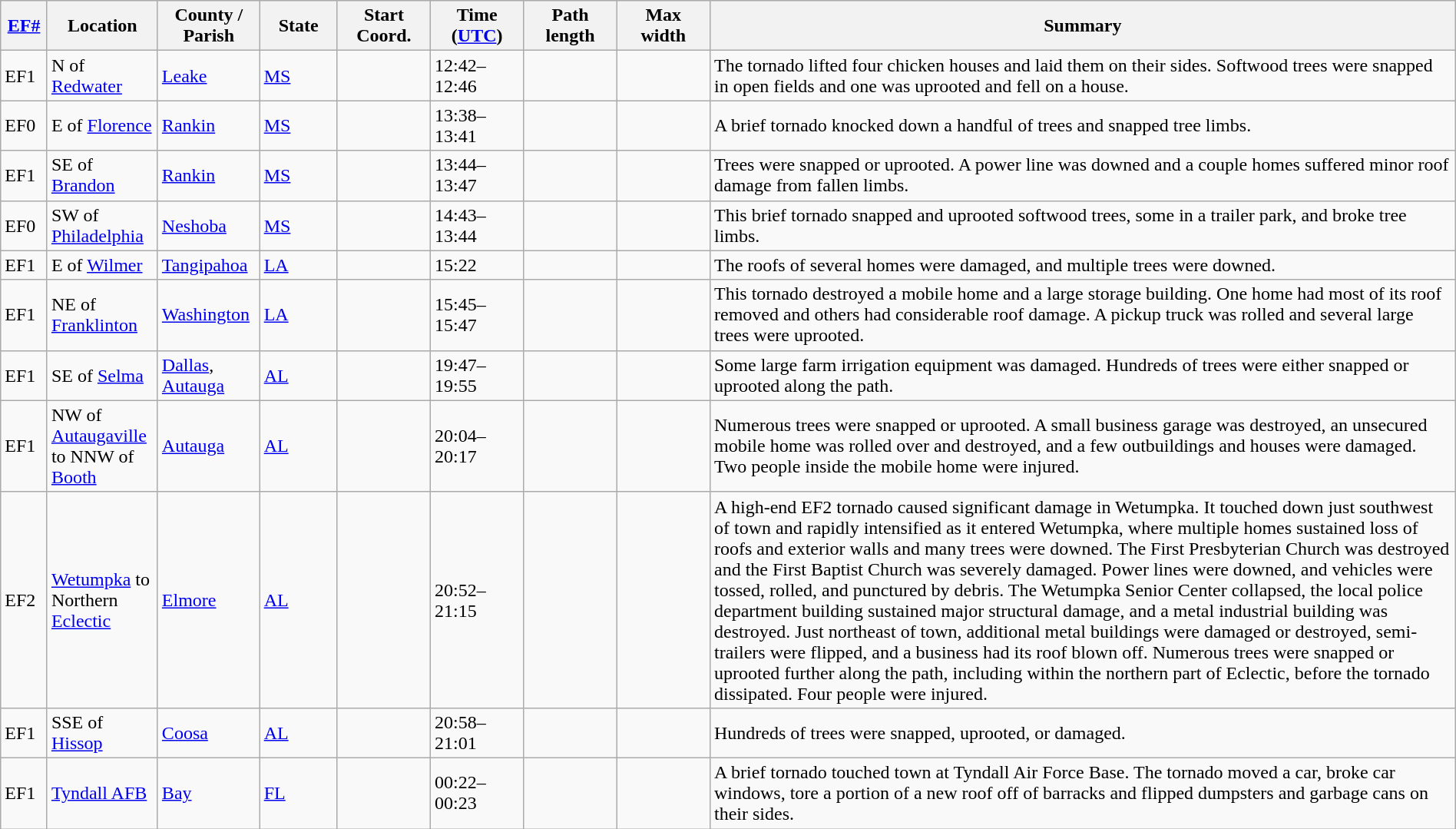<table class="wikitable sortable" style="width:100%;">
<tr>
<th scope="col"  style="width:3%; text-align:center;"><a href='#'>EF#</a></th>
<th scope="col"  style="width:7%; text-align:center;" class="unsortable">Location</th>
<th scope="col"  style="width:6%; text-align:center;" class="unsortable">County / Parish</th>
<th scope="col"  style="width:5%; text-align:center;">State</th>
<th scope="col"  style="width:6%; text-align:center;">Start Coord.</th>
<th scope="col"  style="width:6%; text-align:center;">Time (<a href='#'>UTC</a>)</th>
<th scope="col"  style="width:6%; text-align:center;">Path length</th>
<th scope="col"  style="width:6%; text-align:center;">Max width</th>
<th scope="col" class="unsortable" style="width:48%; text-align:center;">Summary</th>
</tr>
<tr>
<td bgcolor=>EF1</td>
<td>N of <a href='#'>Redwater</a></td>
<td><a href='#'>Leake</a></td>
<td><a href='#'>MS</a></td>
<td></td>
<td>12:42–12:46</td>
<td></td>
<td></td>
<td>The tornado lifted four chicken houses and laid them on their sides. Softwood trees were snapped in open fields and one was uprooted and fell on a house.</td>
</tr>
<tr>
<td bgcolor=>EF0</td>
<td>E of <a href='#'>Florence</a></td>
<td><a href='#'>Rankin</a></td>
<td><a href='#'>MS</a></td>
<td></td>
<td>13:38–13:41</td>
<td></td>
<td></td>
<td>A brief tornado knocked down a handful of trees and snapped tree limbs.</td>
</tr>
<tr>
<td bgcolor=>EF1</td>
<td>SE of <a href='#'>Brandon</a></td>
<td><a href='#'>Rankin</a></td>
<td><a href='#'>MS</a></td>
<td></td>
<td>13:44–13:47</td>
<td></td>
<td></td>
<td>Trees were snapped or uprooted. A power line was downed and a couple homes suffered minor roof damage from fallen limbs.</td>
</tr>
<tr>
<td bgcolor=>EF0</td>
<td>SW of <a href='#'>Philadelphia</a></td>
<td><a href='#'>Neshoba</a></td>
<td><a href='#'>MS</a></td>
<td></td>
<td>14:43–13:44</td>
<td></td>
<td></td>
<td>This brief tornado snapped and uprooted softwood trees, some in a trailer park, and broke tree limbs.</td>
</tr>
<tr>
<td bgcolor=>EF1</td>
<td>E of <a href='#'>Wilmer</a></td>
<td><a href='#'>Tangipahoa</a></td>
<td><a href='#'>LA</a></td>
<td></td>
<td>15:22</td>
<td></td>
<td></td>
<td>The roofs of several homes were damaged, and multiple trees were downed.</td>
</tr>
<tr>
<td bgcolor=>EF1</td>
<td>NE of <a href='#'>Franklinton</a></td>
<td><a href='#'>Washington</a></td>
<td><a href='#'>LA</a></td>
<td></td>
<td>15:45–15:47</td>
<td></td>
<td></td>
<td>This tornado destroyed a mobile home and a large storage building. One home had most of its roof removed and others had considerable roof damage. A pickup truck was rolled and several large trees were uprooted.</td>
</tr>
<tr>
<td bgcolor=>EF1</td>
<td>SE of <a href='#'>Selma</a></td>
<td><a href='#'>Dallas</a>, <a href='#'>Autauga</a></td>
<td><a href='#'>AL</a></td>
<td></td>
<td>19:47–19:55</td>
<td></td>
<td></td>
<td>Some large farm irrigation equipment was damaged. Hundreds of trees were either snapped or uprooted along the path.</td>
</tr>
<tr>
<td bgcolor=>EF1</td>
<td>NW of <a href='#'>Autaugaville</a> to NNW of <a href='#'>Booth</a></td>
<td><a href='#'>Autauga</a></td>
<td><a href='#'>AL</a></td>
<td></td>
<td>20:04–20:17</td>
<td></td>
<td></td>
<td>Numerous trees were snapped or uprooted. A small business garage was destroyed, an unsecured mobile home was rolled over and destroyed, and a few outbuildings and houses were damaged. Two people inside the mobile home were injured.</td>
</tr>
<tr>
<td bgcolor=>EF2</td>
<td><a href='#'>Wetumpka</a> to Northern <a href='#'>Eclectic</a></td>
<td><a href='#'>Elmore</a></td>
<td><a href='#'>AL</a></td>
<td></td>
<td>20:52–21:15</td>
<td></td>
<td></td>
<td>A high-end EF2 tornado caused significant damage in Wetumpka. It touched down just southwest of town and rapidly intensified as it entered Wetumpka, where multiple homes sustained loss of roofs and exterior walls and many trees were downed. The First Presbyterian Church was destroyed and the First Baptist Church was severely damaged. Power lines were downed, and vehicles were tossed, rolled, and punctured by debris. The Wetumpka Senior Center collapsed, the local police department building sustained major structural damage, and a metal industrial building was destroyed. Just northeast of town, additional metal buildings were damaged or destroyed, semi-trailers were flipped, and a business had its roof blown off. Numerous trees were snapped or uprooted further along the path, including within the northern part of Eclectic, before the tornado dissipated. Four people were injured.</td>
</tr>
<tr>
<td bgcolor=>EF1</td>
<td>SSE of <a href='#'>Hissop</a></td>
<td><a href='#'>Coosa</a></td>
<td><a href='#'>AL</a></td>
<td></td>
<td>20:58–21:01</td>
<td></td>
<td></td>
<td>Hundreds of trees were snapped, uprooted, or damaged.</td>
</tr>
<tr>
<td bgcolor=>EF1</td>
<td><a href='#'>Tyndall AFB</a></td>
<td><a href='#'>Bay</a></td>
<td><a href='#'>FL</a></td>
<td></td>
<td>00:22–00:23</td>
<td></td>
<td></td>
<td>A brief tornado touched town at Tyndall Air Force Base. The tornado moved a car, broke car windows, tore a portion of a new roof off of barracks and flipped dumpsters and garbage cans on their sides.</td>
</tr>
</table>
